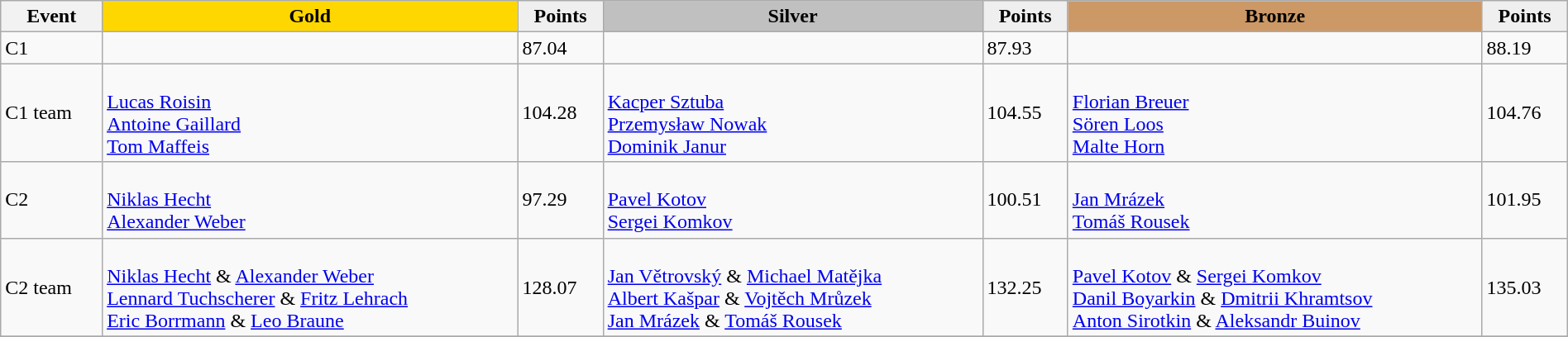<table class="wikitable" width=100%>
<tr>
<th>Event</th>
<td align=center bgcolor="gold"><strong>Gold</strong></td>
<td align=center bgcolor="EFEFEF"><strong>Points</strong></td>
<td align=center bgcolor="silver"><strong>Silver</strong></td>
<td align=center bgcolor="EFEFEF"><strong>Points</strong></td>
<td align=center bgcolor="CC9966"><strong>Bronze</strong></td>
<td align=center bgcolor="EFEFEF"><strong>Points</strong></td>
</tr>
<tr>
<td>C1</td>
<td></td>
<td>87.04</td>
<td></td>
<td>87.93</td>
<td></td>
<td>88.19</td>
</tr>
<tr>
<td>C1 team</td>
<td><br><a href='#'>Lucas Roisin</a><br><a href='#'>Antoine Gaillard</a><br><a href='#'>Tom Maffeis</a></td>
<td>104.28</td>
<td><br><a href='#'>Kacper Sztuba</a><br><a href='#'>Przemysław Nowak</a><br><a href='#'>Dominik Janur</a></td>
<td>104.55</td>
<td><br><a href='#'>Florian Breuer</a><br><a href='#'>Sören Loos</a><br><a href='#'>Malte Horn</a></td>
<td>104.76</td>
</tr>
<tr>
<td>C2</td>
<td><br><a href='#'>Niklas Hecht</a><br><a href='#'>Alexander Weber</a></td>
<td>97.29</td>
<td><br><a href='#'>Pavel Kotov</a><br><a href='#'>Sergei Komkov</a></td>
<td>100.51</td>
<td><br><a href='#'>Jan Mrázek</a><br><a href='#'>Tomáš Rousek</a></td>
<td>101.95</td>
</tr>
<tr>
<td>C2 team</td>
<td><br><a href='#'>Niklas Hecht</a> & <a href='#'>Alexander Weber</a><br><a href='#'>Lennard Tuchscherer</a> & <a href='#'>Fritz Lehrach</a><br><a href='#'>Eric Borrmann</a> & <a href='#'>Leo Braune</a></td>
<td>128.07</td>
<td><br><a href='#'>Jan Větrovský</a> & <a href='#'>Michael Matějka</a><br><a href='#'>Albert Kašpar</a> & <a href='#'>Vojtěch Mrůzek</a><br><a href='#'>Jan Mrázek</a> & <a href='#'>Tomáš Rousek</a></td>
<td>132.25</td>
<td><br><a href='#'>Pavel Kotov</a> & <a href='#'>Sergei Komkov</a><br><a href='#'>Danil Boyarkin</a> & <a href='#'>Dmitrii Khramtsov</a><br><a href='#'>Anton Sirotkin</a> & <a href='#'>Aleksandr Buinov</a></td>
<td>135.03</td>
</tr>
<tr>
</tr>
</table>
